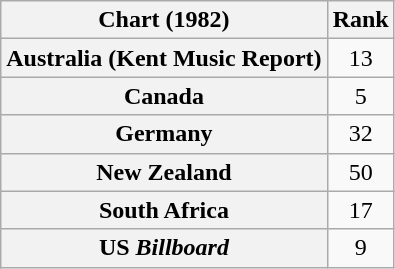<table class="wikitable sortable plainrowheaders">
<tr>
<th scope="col">Chart (1982)</th>
<th scope="col">Rank</th>
</tr>
<tr>
<th scope="row">Australia (Kent Music Report)</th>
<td style="text-align:center;">13</td>
</tr>
<tr>
<th scope="row">Canada</th>
<td style="text-align:center;">5</td>
</tr>
<tr>
<th scope="row">Germany</th>
<td style="text-align:center;">32</td>
</tr>
<tr>
<th scope="row">New Zealand</th>
<td style="text-align:center;">50</td>
</tr>
<tr>
<th scope="row">South Africa</th>
<td align="center">17</td>
</tr>
<tr>
<th scope="row">US <em>Billboard</em></th>
<td style="text-align:center;">9</td>
</tr>
</table>
